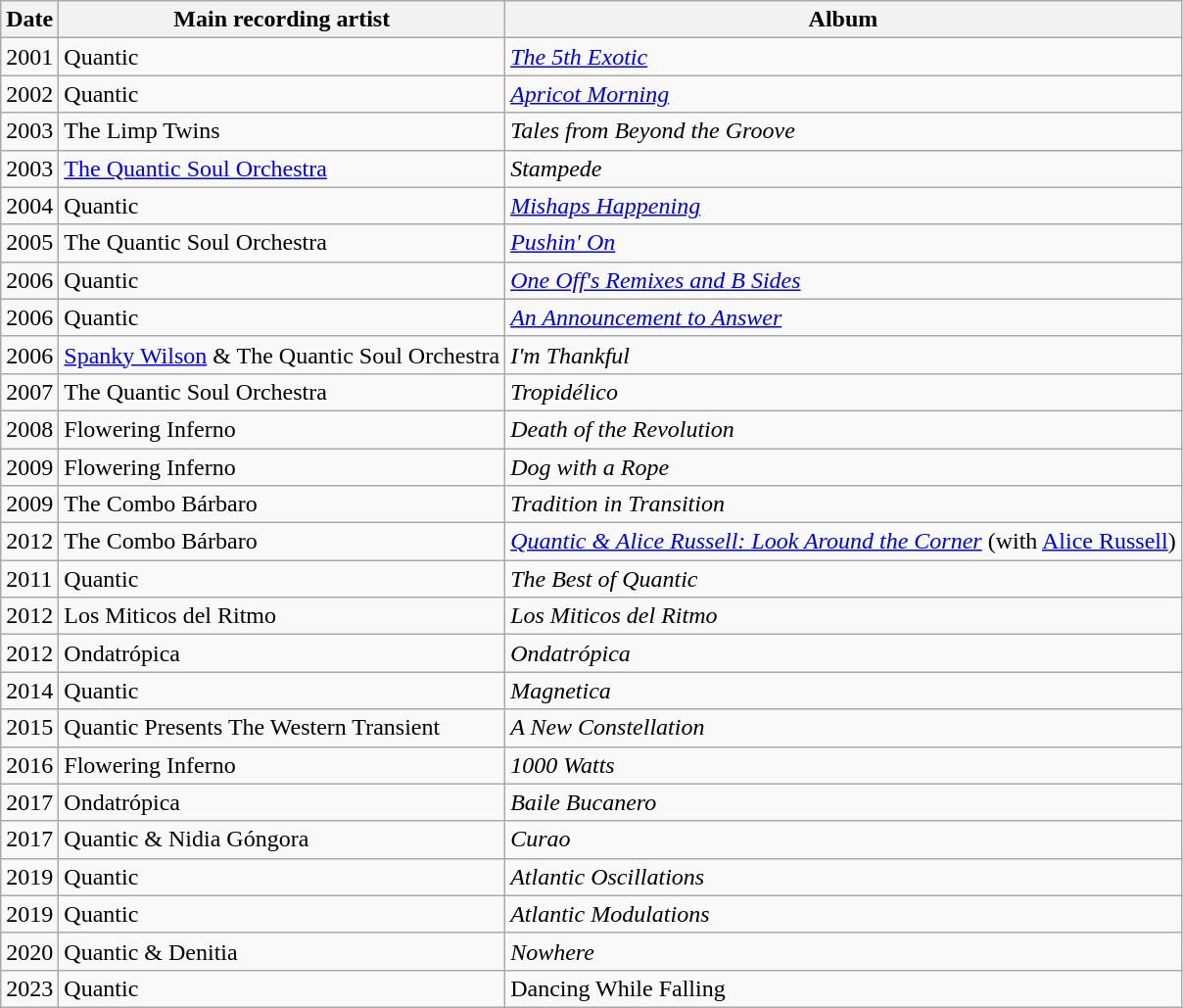<table class="wikitable sortable">
<tr>
<th scope="col">Date</th>
<th scope="col">Main recording artist</th>
<th scope="col">Album</th>
</tr>
<tr>
<td>2001</td>
<td>Quantic</td>
<td><em><a href='#'>The 5th Exotic</a></em></td>
</tr>
<tr>
<td>2002</td>
<td>Quantic</td>
<td><em><a href='#'>Apricot Morning</a></em></td>
</tr>
<tr>
<td>2003</td>
<td>The Limp Twins</td>
<td><em>Tales from Beyond the Groove</em></td>
</tr>
<tr>
<td>2003</td>
<td><a href='#'>The Quantic Soul Orchestra</a></td>
<td><em>Stampede</em></td>
</tr>
<tr>
<td>2004</td>
<td>Quantic</td>
<td><em><a href='#'>Mishaps Happening</a></em></td>
</tr>
<tr>
<td>2005</td>
<td>The Quantic Soul Orchestra</td>
<td><em><a href='#'>Pushin' On</a></em></td>
</tr>
<tr>
<td>2006</td>
<td>Quantic</td>
<td><em><a href='#'>One Off's Remixes and B Sides</a></em></td>
</tr>
<tr>
<td>2006</td>
<td>Quantic</td>
<td><em><a href='#'>An Announcement to Answer</a></em></td>
</tr>
<tr>
<td>2006</td>
<td><a href='#'>Spanky Wilson</a> & The Quantic Soul Orchestra</td>
<td><em>I'm Thankful</em></td>
</tr>
<tr>
<td>2007</td>
<td>The Quantic Soul Orchestra</td>
<td><em>Tropidélico</em></td>
</tr>
<tr>
<td>2008</td>
<td>Flowering Inferno</td>
<td><em>Death of the Revolution</em></td>
</tr>
<tr>
<td>2009</td>
<td>Flowering Inferno</td>
<td><em>Dog with a Rope</em></td>
</tr>
<tr>
<td>2009</td>
<td>The Combo Bárbaro</td>
<td><em>Tradition in Transition</em></td>
</tr>
<tr>
<td>2012</td>
<td>The Combo Bárbaro</td>
<td><em><a href='#'>Quantic & Alice Russell: Look Around the Corner</a></em> (with <a href='#'>Alice Russell</a>)</td>
</tr>
<tr>
<td>2011</td>
<td>Quantic</td>
<td><em>The Best of Quantic</em></td>
</tr>
<tr>
<td>2012</td>
<td>Los Miticos del Ritmo</td>
<td><em>Los Miticos del Ritmo</em></td>
</tr>
<tr>
<td>2012</td>
<td>Ondatrópica</td>
<td><em>Ondatrópica</em></td>
</tr>
<tr>
<td>2014</td>
<td>Quantic</td>
<td><em>Magnetica</em></td>
</tr>
<tr>
<td>2015</td>
<td>Quantic Presents The Western Transient</td>
<td><em>A New Constellation</em></td>
</tr>
<tr>
<td>2016</td>
<td>Flowering Inferno</td>
<td><em>1000 Watts</em></td>
</tr>
<tr>
<td>2017</td>
<td>Ondatrópica</td>
<td><em>Baile Bucanero</em></td>
</tr>
<tr>
<td>2017</td>
<td>Quantic & Nidia Góngora</td>
<td><em>Curao</em></td>
</tr>
<tr>
<td>2019</td>
<td>Quantic</td>
<td><em>Atlantic Oscillations</em></td>
</tr>
<tr>
<td>2019</td>
<td>Quantic</td>
<td><em>Atlantic Modulations</em></td>
</tr>
<tr>
<td>2020</td>
<td>Quantic & Denitia</td>
<td><em>Nowhere</em></td>
</tr>
<tr>
<td>2023</td>
<td>Quantic</td>
<td>Dancing While Falling</td>
</tr>
</table>
